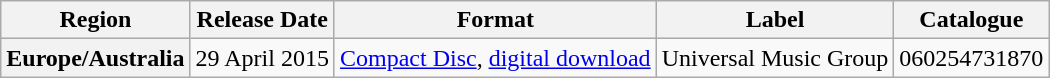<table class="wikitable plainrowheaders">
<tr>
<th scope="col">Region</th>
<th scope="col">Release Date</th>
<th scope="col">Format</th>
<th scope="col">Label</th>
<th scope="col">Catalogue</th>
</tr>
<tr>
<th scope="row" rowspan="1">Europe/Australia</th>
<td>29 April 2015 </td>
<td><a href='#'>Compact Disc</a>, <a href='#'>digital download</a></td>
<td>Universal Music Group</td>
<td>060254731870</td>
</tr>
</table>
